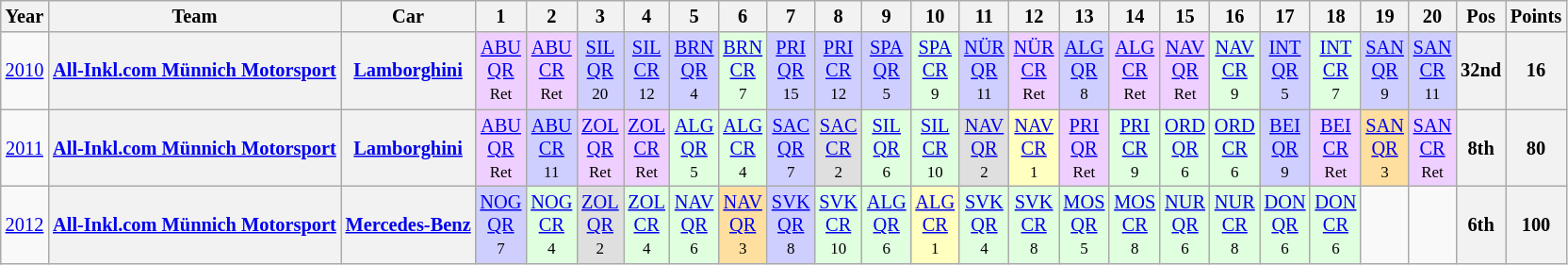<table class="wikitable" border="1" style="text-align:center; font-size:85%;">
<tr>
<th>Year</th>
<th>Team</th>
<th>Car</th>
<th>1</th>
<th>2</th>
<th>3</th>
<th>4</th>
<th>5</th>
<th>6</th>
<th>7</th>
<th>8</th>
<th>9</th>
<th>10</th>
<th>11</th>
<th>12</th>
<th>13</th>
<th>14</th>
<th>15</th>
<th>16</th>
<th>17</th>
<th>18</th>
<th>19</th>
<th>20</th>
<th>Pos</th>
<th>Points</th>
</tr>
<tr>
<td><a href='#'>2010</a></td>
<th nowrap><a href='#'>All-Inkl.com Münnich Motorsport</a></th>
<th><a href='#'>Lamborghini</a></th>
<td style="background:#EFCFFF;"><a href='#'>ABU<br>QR</a><br><small>Ret<br></small></td>
<td style="background:#EFCFFF;"><a href='#'>ABU<br>CR</a><br><small>Ret<br></small></td>
<td style="background:#CFCFFF;"><a href='#'>SIL<br>QR</a><br><small>20<br></small></td>
<td style="background:#CFCFFF;"><a href='#'>SIL<br>CR</a><br><small>12<br></small></td>
<td style="background:#CFCFFF;"><a href='#'>BRN<br>QR</a><br><small>4<br></small></td>
<td style="background:#DFFFDF;"><a href='#'>BRN<br>CR</a><br><small>7<br></small></td>
<td style="background:#CFCFFF;"><a href='#'>PRI<br>QR</a><br><small>15<br></small></td>
<td style="background:#CFCFFF;"><a href='#'>PRI<br>CR</a><br><small>12<br></small></td>
<td style="background:#CFCFFF;"><a href='#'>SPA<br>QR</a><br><small>5<br></small></td>
<td style="background:#DFFFDF;"><a href='#'>SPA<br>CR</a><br><small>9<br></small></td>
<td style="background:#CFCFFF;"><a href='#'>NÜR<br>QR</a><br><small>11<br></small></td>
<td style="background:#EFCFFF;"><a href='#'>NÜR<br>CR</a><br><small>Ret<br></small></td>
<td style="background:#CFCFFF;"><a href='#'>ALG<br>QR</a><br><small>8<br></small></td>
<td style="background:#EFCFFF;"><a href='#'>ALG<br>CR</a><br><small>Ret<br></small></td>
<td style="background:#EFCFFF;"><a href='#'>NAV<br>QR</a><br><small>Ret<br></small></td>
<td style="background:#DFFFDF;"><a href='#'>NAV<br>CR</a><br><small>9<br></small></td>
<td style="background:#CFCFFF;"><a href='#'>INT<br>QR</a><br><small>5<br></small></td>
<td style="background:#DFFFDF;"><a href='#'>INT<br>CR</a><br><small>7<br></small></td>
<td style="background:#CFCFFF;"><a href='#'>SAN<br>QR</a><br><small>9<br></small></td>
<td style="background:#CFCFFF;"><a href='#'>SAN<br>CR</a><br><small>11<br></small></td>
<th>32nd</th>
<th>16</th>
</tr>
<tr>
<td><a href='#'>2011</a></td>
<th nowrap><a href='#'>All-Inkl.com Münnich Motorsport</a></th>
<th><a href='#'>Lamborghini</a></th>
<td style="background:#EFCFFF;"><a href='#'>ABU<br>QR</a><br><small>Ret<br></small></td>
<td style="background:#CFCFFF;"><a href='#'>ABU<br>CR</a><br><small>11<br></small></td>
<td style="background:#EFCFFF;"><a href='#'>ZOL<br>QR</a><br><small>Ret<br></small></td>
<td style="background:#EFCFFF;"><a href='#'>ZOL<br>CR</a><br><small>Ret<br></small></td>
<td style="background:#DFFFDF;"><a href='#'>ALG<br>QR</a><br><small>5<br></small></td>
<td style="background:#DFFFDF;"><a href='#'>ALG<br>CR</a><br><small>4<br></small></td>
<td style="background:#CFCFFF;"><a href='#'>SAC<br>QR</a><br><small>7<br></small></td>
<td style="background:#DFDFDF;"><a href='#'>SAC<br>CR</a><br><small>2<br></small></td>
<td style="background:#DFFFDF;"><a href='#'>SIL<br>QR</a><br><small>6<br></small></td>
<td style="background:#DFFFDF;"><a href='#'>SIL<br>CR</a><br><small>10<br></small></td>
<td style="background:#DFDFDF;"><a href='#'>NAV<br>QR</a><br><small>2<br></small></td>
<td style="background:#FFFFBF;"><a href='#'>NAV<br>CR</a><br><small>1<br></small></td>
<td style="background:#EFCFFF;"><a href='#'>PRI<br>QR</a><br><small>Ret<br></small></td>
<td style="background:#DFFFDF;"><a href='#'>PRI<br>CR</a><br><small>9<br></small></td>
<td style="background:#DFFFDF;"><a href='#'>ORD<br>QR</a><br><small>6<br></small></td>
<td style="background:#DFFFDF;"><a href='#'>ORD<br>CR</a><br><small>6<br></small></td>
<td style="background:#CFCFFF;"><a href='#'>BEI<br>QR</a><br><small>9<br></small></td>
<td style="background:#EFCFFF;"><a href='#'>BEI<br>CR</a><br><small>Ret<br></small></td>
<td style="background:#FFDF9F;"><a href='#'>SAN<br>QR</a><br><small>3<br></small></td>
<td style="background:#EFCFFF;"><a href='#'>SAN<br>CR</a><br><small>Ret<br></small></td>
<th>8th</th>
<th>80</th>
</tr>
<tr>
<td><a href='#'>2012</a></td>
<th nowrap><a href='#'>All-Inkl.com Münnich Motorsport</a></th>
<th nowrap><a href='#'>Mercedes-Benz</a></th>
<td style="background:#CFCFFF;"><a href='#'>NOG<br>QR</a><br><small>7<br></small></td>
<td style="background:#DFFFDF;"><a href='#'>NOG<br>CR</a><br><small>4<br></small></td>
<td style="background:#DFDFDF;"><a href='#'>ZOL<br>QR</a><br><small>2<br></small></td>
<td style="background:#DFFFDF;"><a href='#'>ZOL<br>CR</a><br><small>4<br></small></td>
<td style="background:#DFFFDF;"><a href='#'>NAV<br>QR</a><br><small>6<br></small></td>
<td style="background:#FFDF9F;"><a href='#'>NAV<br>QR</a><br><small>3<br></small></td>
<td style="background:#CFCFFF;"><a href='#'>SVK<br>QR</a><br><small>8<br></small></td>
<td style="background:#DFFFDF;"><a href='#'>SVK<br>CR</a><br><small>10<br></small></td>
<td style="background:#DFFFDF;"><a href='#'>ALG<br>QR</a><br><small>6<br></small></td>
<td style="background:#FFFFBF;"><a href='#'>ALG<br>CR</a><br><small>1<br></small></td>
<td style="background:#DFFFDF;"><a href='#'>SVK<br>QR</a><br><small>4<br></small></td>
<td style="background:#DFFFDF;"><a href='#'>SVK<br>CR</a><br><small>8<br></small></td>
<td style="background:#DFFFDF;"><a href='#'>MOS<br>QR</a><br><small>5<br></small></td>
<td style="background:#DFFFDF;"><a href='#'>MOS<br>CR</a><br><small>8<br></small></td>
<td style="background:#DFFFDF;"><a href='#'>NUR<br>QR</a><br><small>6<br></small></td>
<td style="background:#DFFFDF;"><a href='#'>NUR<br>CR</a><br><small>8<br></small></td>
<td style="background:#DFFFDF;"><a href='#'>DON<br>QR</a><br><small>6<br></small></td>
<td style="background:#DFFFDF;"><a href='#'>DON<br>CR</a><br><small>6<br></small></td>
<td></td>
<td></td>
<th>6th</th>
<th>100</th>
</tr>
</table>
